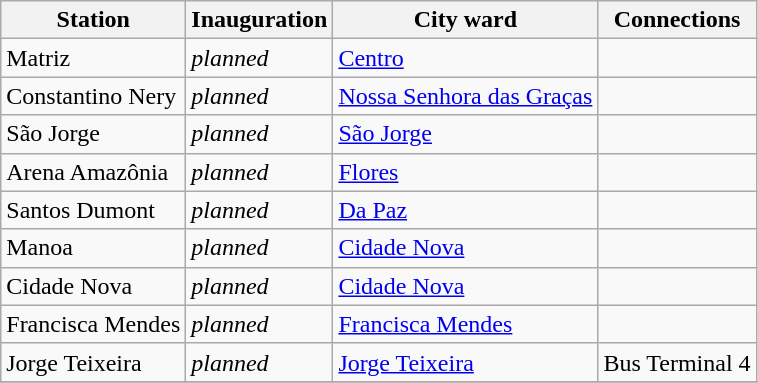<table class="wikitable">
<tr>
<th align="center">Station</th>
<th align="center">Inauguration</th>
<th align="center">City ward</th>
<th align="center">Connections</th>
</tr>
<tr>
<td align="left">Matriz</td>
<td align="left"><em>planned</em></td>
<td align="left"><a href='#'>Centro</a></td>
<td align="left"></td>
</tr>
<tr>
<td align="left">Constantino Nery</td>
<td align="left"><em>planned</em></td>
<td align="left"><a href='#'>Nossa Senhora das Graças</a></td>
<td align="left"></td>
</tr>
<tr>
<td align="left">São Jorge</td>
<td align="left"><em>planned</em></td>
<td align="left"><a href='#'>São Jorge</a></td>
<td align="left"></td>
</tr>
<tr>
<td align="left">Arena Amazônia</td>
<td align="left"><em>planned</em></td>
<td align="left"><a href='#'>Flores</a></td>
<td align="left"></td>
</tr>
<tr>
<td align="left">Santos Dumont</td>
<td align="left"><em>planned</em></td>
<td align="left"><a href='#'>Da Paz</a></td>
<td align="left"></td>
</tr>
<tr>
<td align="left">Manoa</td>
<td align="left"><em>planned</em></td>
<td align="left"><a href='#'>Cidade Nova</a></td>
<td align="left"></td>
</tr>
<tr>
<td align="left">Cidade Nova</td>
<td align="left"><em>planned</em></td>
<td align="left"><a href='#'>Cidade Nova</a></td>
<td align="left"></td>
</tr>
<tr>
<td align="left">Francisca Mendes</td>
<td align="left"><em>planned</em></td>
<td align="left"><a href='#'>Francisca Mendes</a></td>
<td align="left"></td>
</tr>
<tr>
<td align="left">Jorge Teixeira</td>
<td align="left"><em>planned</em></td>
<td align="left"><a href='#'>Jorge Teixeira</a></td>
<td align="left"> Bus Terminal 4</td>
</tr>
<tr>
</tr>
</table>
